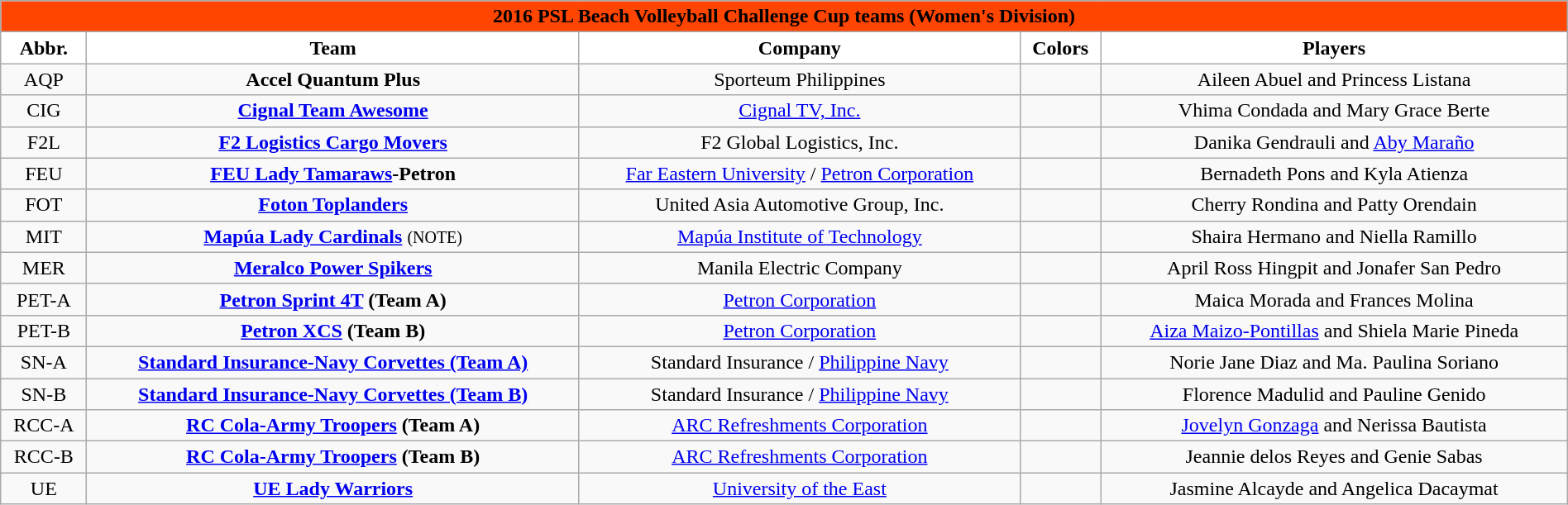<table class="wikitable" style="width:100%; text-align:left">
<tr>
<th style=background:#FF4500 colspan=6><span>2016 PSL Beach Volleyball Challenge Cup teams (Women's Division)</span></th>
</tr>
<tr>
<th style="background:white">Abbr.</th>
<th style="background:white">Team</th>
<th style="background:white">Company</th>
<th style="background:white">Colors</th>
<th style="background:white">Players</th>
</tr>
<tr>
<td align=center>AQP</td>
<td align=center><strong>Accel Quantum Plus</strong></td>
<td align=center>Sporteum Philippines</td>
<td align=center>  </td>
<td align=center>Aileen Abuel and Princess Listana</td>
</tr>
<tr>
<td align=center>CIG</td>
<td align=center><strong><a href='#'>Cignal Team Awesome</a></strong></td>
<td align=center><a href='#'>Cignal TV, Inc.</a></td>
<td align=center> </td>
<td align=center>Vhima Condada and Mary Grace Berte</td>
</tr>
<tr>
<td align=center>F2L</td>
<td align=center><strong><a href='#'>F2 Logistics Cargo Movers</a></strong></td>
<td align=center>F2 Global Logistics, Inc.</td>
<td align=center>  </td>
<td align=center>Danika Gendrauli and <a href='#'>Aby Maraño</a></td>
</tr>
<tr>
<td align=center>FEU</td>
<td align=center><strong><a href='#'>FEU Lady Tamaraws</a>-Petron</strong></td>
<td align=center><a href='#'>Far Eastern University</a> / <a href='#'>Petron Corporation</a></td>
<td align=center> </td>
<td align=center>Bernadeth Pons and Kyla Atienza</td>
</tr>
<tr>
<td align=center>FOT</td>
<td align=center><strong><a href='#'>Foton Toplanders</a></strong></td>
<td align=center>United Asia Automotive Group, Inc.</td>
<td align=center> </td>
<td align=center>Cherry Rondina and Patty Orendain</td>
</tr>
<tr>
<td align=center>MIT</td>
<td align=center><strong><a href='#'>Mapúa Lady Cardinals</a></strong> <small>(NOTE)</small></td>
<td align=center><a href='#'>Mapúa Institute of Technology</a></td>
<td align=center> </td>
<td align=center>Shaira Hermano and Niella Ramillo</td>
</tr>
<tr>
<td align=center>MER</td>
<td align=center><strong><a href='#'>Meralco Power Spikers</a></strong></td>
<td align=center>Manila Electric Company</td>
<td align=center>  </td>
<td align=center>April Ross Hingpit and Jonafer San Pedro</td>
</tr>
<tr>
<td align=center>PET-A</td>
<td align=center><strong><a href='#'>Petron Sprint 4T</a> (Team A)</strong></td>
<td align=center><a href='#'>Petron Corporation</a></td>
<td align=center>  </td>
<td align=center>Maica Morada and Frances Molina</td>
</tr>
<tr>
<td align=center>PET-B</td>
<td align=center><strong><a href='#'>Petron XCS</a> (Team B)</strong></td>
<td align=center><a href='#'>Petron Corporation</a></td>
<td align=center>  </td>
<td align=center><a href='#'>Aiza Maizo-Pontillas</a> and Shiela Marie Pineda</td>
</tr>
<tr>
<td align=center>SN-A</td>
<td align=center><strong><a href='#'>Standard Insurance-Navy Corvettes (Team A)</a></strong></td>
<td align=center>Standard Insurance / <a href='#'>Philippine Navy</a></td>
<td align=center>  </td>
<td align=center>Norie Jane Diaz and Ma. Paulina Soriano</td>
</tr>
<tr>
<td align=center>SN-B</td>
<td align=center><strong><a href='#'>Standard Insurance-Navy Corvettes (Team B)</a></strong></td>
<td align=center>Standard Insurance / <a href='#'>Philippine Navy</a></td>
<td align=center>  </td>
<td align=center>Florence Madulid and Pauline Genido</td>
</tr>
<tr>
<td align=center>RCC-A</td>
<td align=center><strong><a href='#'>RC Cola-Army Troopers</a> (Team A)</strong></td>
<td align=center><a href='#'>ARC Refreshments Corporation</a></td>
<td align=center>  </td>
<td align=center><a href='#'>Jovelyn Gonzaga</a> and Nerissa Bautista</td>
</tr>
<tr>
<td align=center>RCC-B</td>
<td align=center><strong><a href='#'>RC Cola-Army Troopers</a> (Team B)</strong></td>
<td align=center><a href='#'>ARC Refreshments Corporation</a></td>
<td align=center>  </td>
<td align=center>Jeannie delos Reyes and Genie Sabas</td>
</tr>
<tr>
<td align=center>UE</td>
<td align=center><strong><a href='#'>UE Lady Warriors</a></strong></td>
<td align=center><a href='#'>University of the East</a></td>
<td align=center> </td>
<td align=center>Jasmine Alcayde and Angelica Dacaymat</td>
</tr>
</table>
